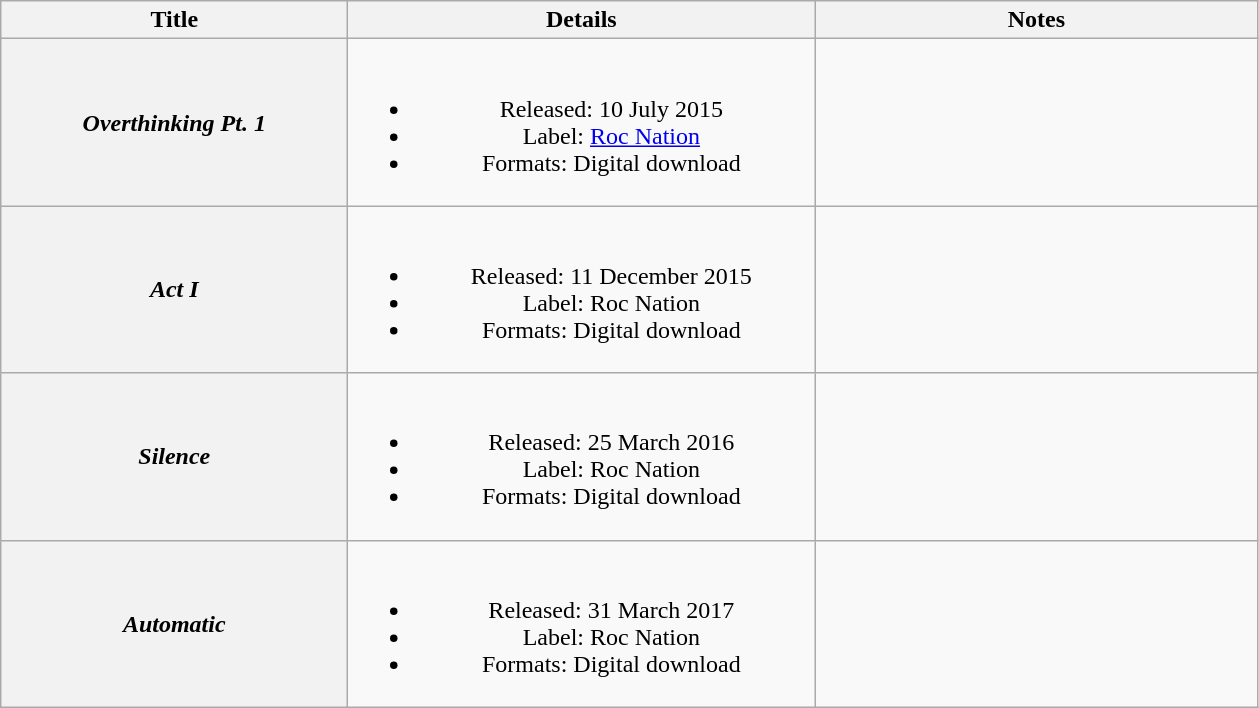<table class="wikitable plainrowheaders" style="text-align:center;">
<tr>
<th scope="col" style="width:14em;">Title</th>
<th scope="col" style="width:19em;">Details</th>
<th scope="col" style="width:18em;">Notes</th>
</tr>
<tr>
<th scope="row"><em>Overthinking Pt. 1</em></th>
<td><br><ul><li>Released: 10 July 2015</li><li>Label: <a href='#'>Roc Nation</a></li><li>Formats: Digital download</li></ul></td>
<td></td>
</tr>
<tr>
<th scope="row"><em>Act I</em></th>
<td><br><ul><li>Released: 11 December 2015</li><li>Label: Roc Nation</li><li>Formats: Digital download</li></ul></td>
<td></td>
</tr>
<tr>
<th scope="row"><em>Silence</em></th>
<td><br><ul><li>Released: 25 March 2016</li><li>Label: Roc Nation</li><li>Formats: Digital download</li></ul></td>
<td></td>
</tr>
<tr>
<th scope="row"><em>Automatic</em></th>
<td><br><ul><li>Released: 31 March 2017</li><li>Label: Roc Nation</li><li>Formats: Digital download</li></ul></td>
<td></td>
</tr>
</table>
